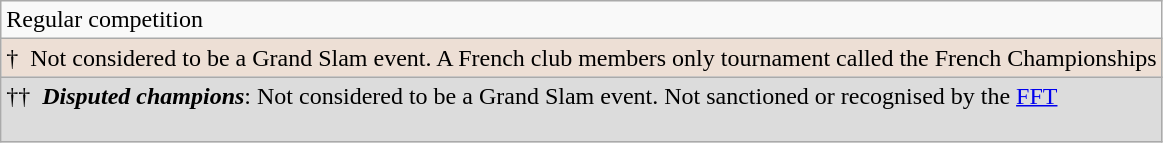<table class="wikitable">
<tr>
<td>Regular competition</td>
</tr>
<tr>
<td style="background: #EDDFD5">†  Not considered to be a Grand Slam event. A French club members only tournament called the French Championships</td>
</tr>
<tr>
<td style="background: #DCDCDC">††  <strong><em>Disputed champions</em></strong>: Not considered to be a Grand Slam event. Not sanctioned or recognised by the <a href='#'>FFT</a><br><br></td>
</tr>
</table>
